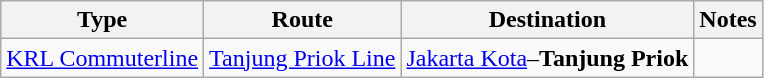<table class="wikitable">
<tr>
<th>Type</th>
<th>Route</th>
<th>Destination</th>
<th>Notes</th>
</tr>
<tr>
<td><a href='#'>KRL Commuterline</a></td>
<td> <a href='#'>Tanjung Priok Line</a></td>
<td><a href='#'>Jakarta Kota</a>–<strong>Tanjung Priok</strong></td>
<td></td>
</tr>
</table>
